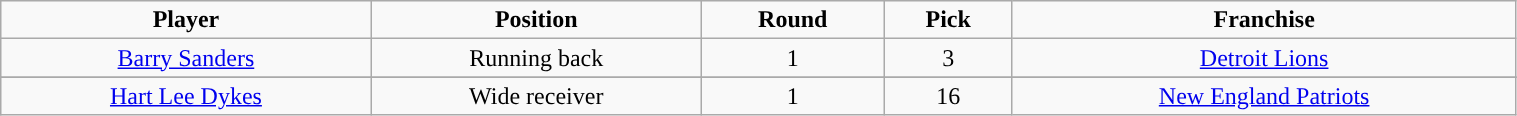<table class="wikitable" width="80%">
<tr align="center">
<td><strong>Player</strong></td>
<td><strong>Position</strong></td>
<td><strong>Round</strong></td>
<td><strong>Pick</strong></td>
<td><strong>Franchise</strong></td>
</tr>
<tr align="center" bgcolor="">
<td><a href='#'>Barry Sanders</a></td>
<td>Running back</td>
<td>1</td>
<td>3</td>
<td><a href='#'>Detroit Lions</a></td>
</tr>
<tr align="center" bgcolor="">
</tr>
<tr align="center" bgcolor="">
<td><a href='#'>Hart Lee Dykes</a></td>
<td>Wide receiver</td>
<td>1</td>
<td>16</td>
<td><a href='#'>New England Patriots</a></td>
</tr>
</table>
